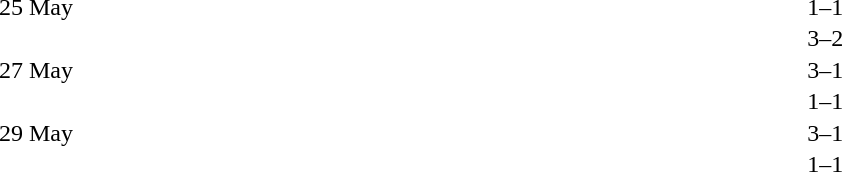<table cellspacing=1 width=70%>
<tr>
<th width=25%></th>
<th width=30%></th>
<th width=15%></th>
<th width=30%></th>
</tr>
<tr>
<td>25 May</td>
<td align=right></td>
<td align=center>1–1</td>
<td></td>
</tr>
<tr>
<td></td>
<td align=right></td>
<td align=center>3–2</td>
<td></td>
</tr>
<tr>
<td>27 May</td>
<td align=right></td>
<td align=center>3–1</td>
<td></td>
</tr>
<tr>
<td></td>
<td align=right></td>
<td align=center>1–1</td>
<td></td>
</tr>
<tr>
<td>29 May</td>
<td align=right></td>
<td align=center>3–1</td>
<td></td>
</tr>
<tr>
<td></td>
<td align=right></td>
<td align=center>1–1</td>
<td></td>
</tr>
</table>
